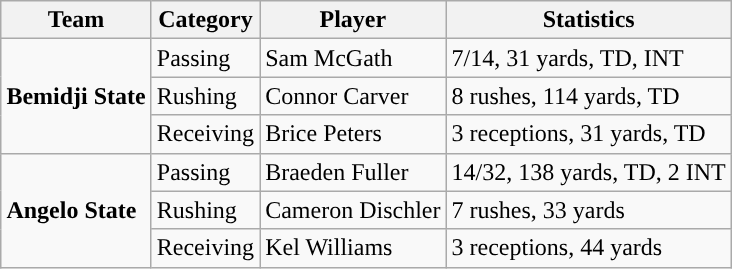<table class="wikitable" style="float: right;">
<tr>
<th>Team</th>
<th>Category</th>
<th>Player</th>
<th>Statistics</th>
</tr>
<tr>
<td rowspan=3><strong>Bemidji State</strong></td>
<td>Passing</td>
<td>Sam McGath</td>
<td>7/14, 31 yards, TD, INT</td>
</tr>
<tr>
<td>Rushing</td>
<td>Connor Carver</td>
<td>8 rushes, 114 yards, TD</td>
</tr>
<tr>
<td>Receiving</td>
<td>Brice Peters</td>
<td>3 receptions, 31 yards, TD</td>
</tr>
<tr>
<td rowspan=3><strong>Angelo State</strong></td>
<td>Passing</td>
<td>Braeden Fuller</td>
<td>14/32, 138 yards, TD, 2 INT</td>
</tr>
<tr>
<td>Rushing</td>
<td>Cameron Dischler</td>
<td>7 rushes, 33 yards</td>
</tr>
<tr>
<td>Receiving</td>
<td>Kel Williams</td>
<td>3 receptions, 44 yards</td>
</tr>
</table>
